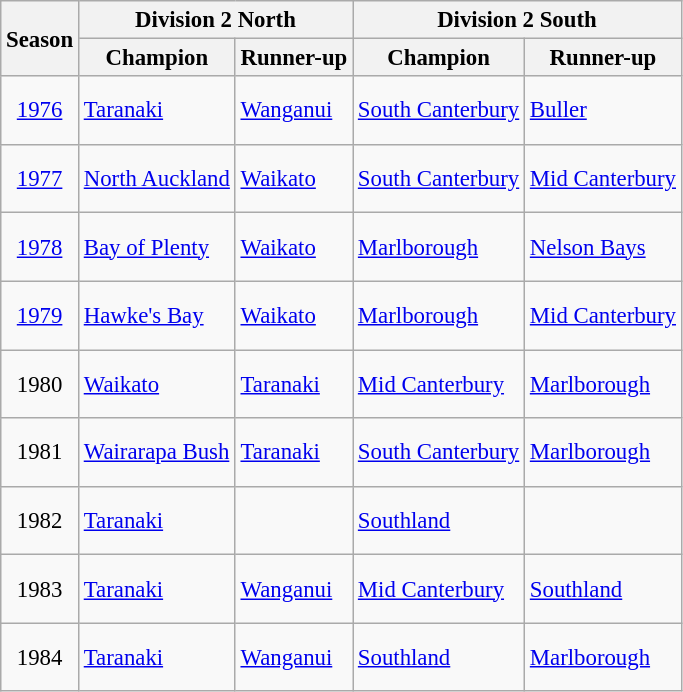<table class="wikitable sortable" style="text-align:left; font-size:95%;">
<tr>
<th rowspan="2">Season</th>
<th colspan="2">Division 2 North</th>
<th colspan="2">Division 2 South</th>
</tr>
<tr>
<th>Champion</th>
<th>Runner-up</th>
<th>Champion</th>
<th>Runner-up</th>
</tr>
<tr style=height:3em>
<td style="text-align: center;"><a href='#'>1976</a></td>
<td><a href='#'>Taranaki</a></td>
<td><a href='#'>Wanganui</a></td>
<td><a href='#'>South Canterbury</a></td>
<td><a href='#'>Buller</a></td>
</tr>
<tr style=height:3em>
<td style="text-align: center;"><a href='#'>1977</a></td>
<td><a href='#'>North Auckland</a></td>
<td><a href='#'>Waikato</a></td>
<td><a href='#'>South Canterbury</a></td>
<td><a href='#'>Mid Canterbury</a></td>
</tr>
<tr style=height:3em>
<td style="text-align: center;"><a href='#'>1978</a></td>
<td><a href='#'>Bay of Plenty</a></td>
<td><a href='#'>Waikato</a></td>
<td><a href='#'>Marlborough</a></td>
<td><a href='#'>Nelson Bays</a></td>
</tr>
<tr style=height:3em>
<td style="text-align: center;"><a href='#'>1979</a></td>
<td><a href='#'>Hawke's Bay</a></td>
<td><a href='#'>Waikato</a></td>
<td><a href='#'>Marlborough</a></td>
<td><a href='#'>Mid Canterbury</a></td>
</tr>
<tr style=height:3em>
<td style="text-align: center;">1980</td>
<td><a href='#'>Waikato</a></td>
<td><a href='#'>Taranaki</a></td>
<td><a href='#'>Mid Canterbury</a></td>
<td><a href='#'>Marlborough</a></td>
</tr>
<tr style=height:3em>
<td style="text-align: center;">1981</td>
<td><a href='#'>Wairarapa Bush</a></td>
<td><a href='#'>Taranaki</a></td>
<td><a href='#'>South Canterbury</a></td>
<td><a href='#'>Marlborough</a></td>
</tr>
<tr style=height:3em>
<td style="text-align: center;">1982</td>
<td><a href='#'>Taranaki</a></td>
<td></td>
<td><a href='#'>Southland</a></td>
<td></td>
</tr>
<tr style=height:3em>
<td style="text-align: center;">1983</td>
<td><a href='#'>Taranaki</a></td>
<td><a href='#'>Wanganui</a></td>
<td><a href='#'>Mid Canterbury</a></td>
<td><a href='#'>Southland</a></td>
</tr>
<tr style=height:3em>
<td style="text-align: center;">1984</td>
<td><a href='#'>Taranaki</a></td>
<td><a href='#'>Wanganui</a></td>
<td><a href='#'>Southland</a></td>
<td><a href='#'>Marlborough</a></td>
</tr>
</table>
